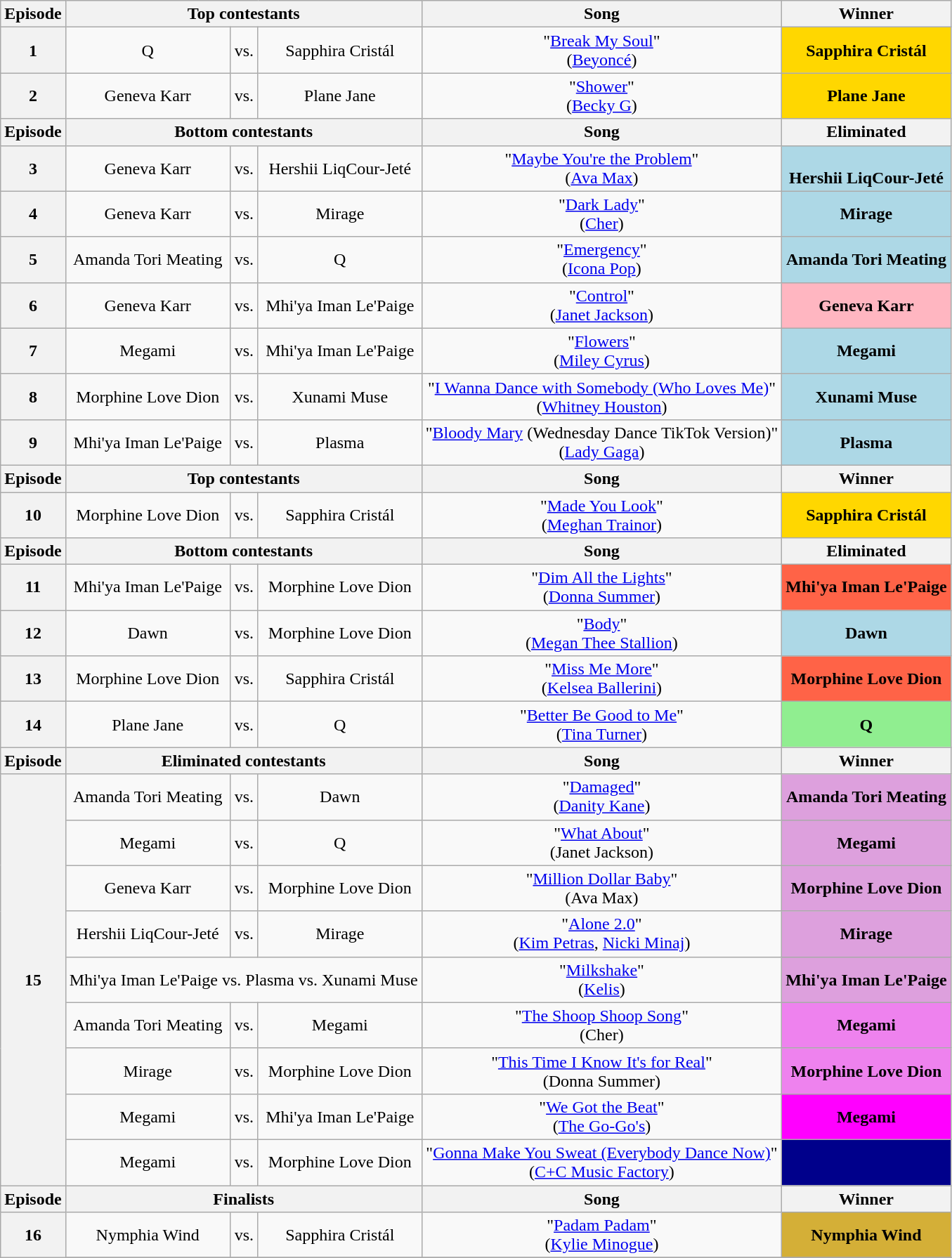<table class="wikitable" style="text-align:center">
<tr>
<th scope="col">Episode</th>
<th colspan="3" scope="col">Top contestants</th>
<th scope="col">Song</th>
<th scope="col">Winner</th>
</tr>
<tr>
<th scope="row">1</th>
<td>Q</td>
<td>vs.</td>
<td>Sapphira Cristál</td>
<td>"<a href='#'>Break My Soul</a>"<br>(<a href='#'>Beyoncé</a>)</td>
<td bgcolor="gold"><strong>Sapphira Cristál</strong></td>
</tr>
<tr>
<th scope="row">2</th>
<td>Geneva Karr</td>
<td>vs.</td>
<td>Plane Jane</td>
<td>"<a href='#'>Shower</a>"<br>(<a href='#'>Becky G</a>)</td>
<td bgcolor="gold"><strong>Plane Jane</strong></td>
</tr>
<tr>
<th scope="col">Episode</th>
<th colspan="3" scope="col">Bottom contestants</th>
<th scope="col">Song</th>
<th scope="col">Eliminated</th>
</tr>
<tr>
<th scope="row">3</th>
<td>Geneva Karr</td>
<td>vs.</td>
<td nowrap>Hershii LiqCour-Jeté</td>
<td>"<a href='#'>Maybe You're the Problem</a>"<br>(<a href='#'>Ava Max</a>)</td>
<td bgcolor="lightblue" nowrap><br><strong>Hershii LiqCour-Jeté</strong></td>
</tr>
<tr>
<th scope="row">4</th>
<td>Geneva Karr</td>
<td>vs.</td>
<td>Mirage</td>
<td>"<a href='#'>Dark Lady</a>"<br>(<a href='#'>Cher</a>)</td>
<td bgcolor="lightblue"><strong>Mirage</strong></td>
</tr>
<tr>
<th scope="row">5</th>
<td nowrap>Amanda Tori Meating</td>
<td>vs.</td>
<td>Q</td>
<td>"<a href='#'>Emergency</a>"<br>(<a href='#'>Icona Pop</a>)</td>
<td bgcolor="lightblue" nowrap><strong>Amanda Tori Meating</strong></td>
</tr>
<tr>
<th scope="row">6</th>
<td>Geneva Karr</td>
<td>vs.</td>
<td nowrap>Mhi'ya Iman Le'Paige</td>
<td>"<a href='#'>Control</a>"<br>(<a href='#'>Janet Jackson</a>)</td>
<td bgcolor="lightpink"><strong>Geneva Karr</strong></td>
</tr>
<tr>
<th scope="row">7</th>
<td>Megami</td>
<td>vs.</td>
<td>Mhi'ya Iman Le'Paige</td>
<td>"<a href='#'>Flowers</a>"<br>(<a href='#'>Miley Cyrus</a>)</td>
<td bgcolor="lightblue"><strong>Megami</strong></td>
</tr>
<tr>
<th scope="row">8</th>
<td>Morphine Love Dion</td>
<td>vs.</td>
<td>Xunami Muse</td>
<td>"<a href='#'>I Wanna Dance with Somebody (Who Loves Me)</a>"<br>(<a href='#'>Whitney Houston</a>)</td>
<td bgcolor="lightblue"><strong>Xunami Muse</strong></td>
</tr>
<tr>
<th scope="row">9</th>
<td>Mhi'ya Iman Le'Paige</td>
<td>vs.</td>
<td>Plasma</td>
<td nowrap>"<a href='#'>Bloody Mary</a> (Wednesday Dance TikTok Version)"<br>(<a href='#'>Lady Gaga</a>)</td>
<td bgcolor="lightblue"><strong>Plasma</strong></td>
</tr>
<tr>
<th scope="col">Episode</th>
<th colspan="3" scope="col">Top contestants</th>
<th scope="col">Song</th>
<th scope="col">Winner</th>
</tr>
<tr>
<th scope="row">10</th>
<td>Morphine Love Dion</td>
<td>vs.</td>
<td>Sapphira Cristál</td>
<td>"<a href='#'>Made You Look</a>"<br>(<a href='#'>Meghan Trainor</a>)</td>
<td bgcolor="gold"><strong>Sapphira Cristál</strong></td>
</tr>
<tr>
<th scope="col">Episode</th>
<th colspan="3" scope="col">Bottom contestants</th>
<th scope="col">Song</th>
<th scope="col">Eliminated</th>
</tr>
<tr>
<th scope="row">11</th>
<td>Mhi'ya Iman Le'Paige</td>
<td>vs.</td>
<td>Morphine Love Dion</td>
<td>"<a href='#'>Dim All the Lights</a>"<br>(<a href='#'>Donna Summer</a>)</td>
<td bgcolor="tomato"><strong>Mhi'ya Iman Le'Paige</strong></td>
</tr>
<tr>
<th scope="row">12</th>
<td>Dawn</td>
<td>vs.</td>
<td>Morphine Love Dion</td>
<td>"<a href='#'>Body</a>"<br>(<a href='#'>Megan Thee Stallion</a>)</td>
<td bgcolor="lightblue"><strong>Dawn</strong></td>
</tr>
<tr>
<th scope="row">13</th>
<td>Morphine Love Dion</td>
<td>vs.</td>
<td>Sapphira Cristál</td>
<td>"<a href='#'>Miss Me More</a>"<br>(<a href='#'>Kelsea Ballerini</a>)</td>
<td bgcolor="tomato"><strong>Morphine Love Dion</strong></td>
</tr>
<tr>
<th scope="row">14</th>
<td>Plane Jane</td>
<td>vs.</td>
<td>Q</td>
<td>"<a href='#'>Better Be Good to Me</a>"<br>(<a href='#'>Tina Turner</a>)</td>
<td bgcolor="lightgreen"><strong>Q</strong></td>
</tr>
<tr>
<th scope="col">Episode</th>
<th scope="col" colspan="3">Eliminated contestants</th>
<th scope="col">Song</th>
<th scope="col">Winner</th>
</tr>
<tr>
<th scope="row" rowspan="9">15</th>
<td>Amanda Tori Meating</td>
<td>vs.</td>
<td>Dawn</td>
<td>"<a href='#'>Damaged</a>"<br>(<a href='#'>Danity Kane</a>)</td>
<td bgcolor="plum"><strong>Amanda Tori Meating</strong></td>
</tr>
<tr>
<td>Megami</td>
<td>vs.</td>
<td>Q</td>
<td>"<a href='#'>What About</a>"<br>(Janet Jackson)</td>
<td bgcolor="plum"><strong>Megami</strong></td>
</tr>
<tr>
<td>Geneva Karr</td>
<td>vs.</td>
<td>Morphine Love Dion</td>
<td>"<a href='#'>Million Dollar Baby</a>"<br>(Ava Max)</td>
<td bgcolor="plum"><strong>Morphine Love Dion</strong></td>
</tr>
<tr>
<td>Hershii LiqCour-Jeté</td>
<td>vs.</td>
<td>Mirage</td>
<td>"<a href='#'>Alone 2.0</a>"<br>(<a href='#'>Kim Petras</a>, <a href='#'>Nicki Minaj</a>)</td>
<td bgcolor="plum"><strong>Mirage</strong></td>
</tr>
<tr>
<td colspan="3">Mhi'ya Iman Le'Paige vs. Plasma vs. Xunami Muse</td>
<td>"<a href='#'>Milkshake</a>"<br>(<a href='#'>Kelis</a>)</td>
<td bgcolor="plum"><strong>Mhi'ya Iman Le'Paige</strong></td>
</tr>
<tr>
<td>Amanda Tori Meating</td>
<td>vs.</td>
<td>Megami</td>
<td>"<a href='#'>The Shoop Shoop Song</a>"<br>(Cher)</td>
<td bgcolor="violet"><strong>Megami</strong></td>
</tr>
<tr>
<td>Mirage</td>
<td>vs.</td>
<td>Morphine Love Dion</td>
<td>"<a href='#'>This Time I Know It's for Real</a>"<br>(Donna Summer)</td>
<td bgcolor="violet"><strong>Morphine Love Dion</strong></td>
</tr>
<tr>
<td>Megami</td>
<td>vs.</td>
<td>Mhi'ya Iman Le'Paige</td>
<td>"<a href='#'>We Got the Beat</a>"<br>(<a href='#'>The Go-Go's</a>)</td>
<td bgcolor="fuchsia"><strong>Megami</strong></td>
</tr>
<tr>
<td>Megami</td>
<td>vs.</td>
<td>Morphine Love Dion</td>
<td>"<a href='#'>Gonna Make You Sweat (Everybody Dance Now)</a>"<br>(<a href='#'>C+C Music Factory</a>)</td>
<td bgcolor="darkblue"></td>
</tr>
<tr>
<th scope="col">Episode</th>
<th scope="col" colspan="3">Finalists</th>
<th scope="col">Song</th>
<th scope="col">Winner</th>
</tr>
<tr>
<th scope="row" rowspan="9">16</th>
<td>Nymphia Wind</td>
<td>vs.</td>
<td>Sapphira Cristál</td>
<td>"<a href='#'>Padam Padam</a>"<br>(<a href='#'>Kylie Minogue</a>)</td>
<td bgcolor="#D4AF37"><strong>Nymphia Wind</strong></td>
</tr>
<tr>
</tr>
</table>
